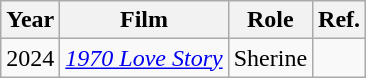<table class="wikitable">
<tr>
<th>Year</th>
<th>Film</th>
<th>Role</th>
<th>Ref.</th>
</tr>
<tr>
<td>2024</td>
<td><em><a href='#'>1970 Love Story</a></em></td>
<td>Sherine</td>
<td></td>
</tr>
</table>
